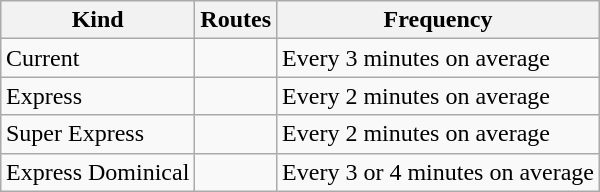<table class="wikitable" style="margin-left: auto; margin-right: auto; border: none;">
<tr>
<th>Kind</th>
<th>Routes</th>
<th>Frequency</th>
</tr>
<tr>
<td>Current</td>
<td></td>
<td>Every 3 minutes on average</td>
</tr>
<tr>
<td>Express</td>
<td> </td>
<td>Every 2 minutes on average</td>
</tr>
<tr>
<td>Super Express</td>
<td> </td>
<td>Every 2 minutes on average</td>
</tr>
<tr>
<td>Express Dominical</td>
<td> </td>
<td>Every 3 or 4 minutes on average</td>
</tr>
</table>
